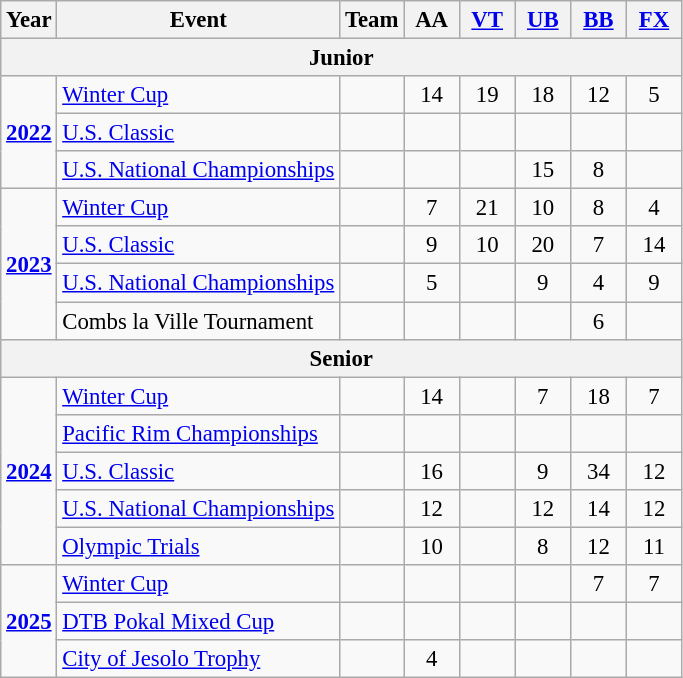<table class="wikitable" style="text-align:center; font-size:95%;">
<tr>
<th align=center>Year</th>
<th align=center>Event</th>
<th style="width:30px;">Team</th>
<th style="width:30px;">AA</th>
<th style="width:30px;"><a href='#'>VT</a></th>
<th style="width:30px;"><a href='#'>UB</a></th>
<th style="width:30px;"><a href='#'>BB</a></th>
<th style="width:30px;"><a href='#'>FX</a></th>
</tr>
<tr>
<th colspan="8">Junior</th>
</tr>
<tr>
<td rowspan="3"><strong><a href='#'>2022</a></strong></td>
<td align=left><a href='#'>Winter Cup</a></td>
<td></td>
<td>14</td>
<td>19</td>
<td>18</td>
<td>12</td>
<td>5</td>
</tr>
<tr>
<td align=left><a href='#'>U.S. Classic</a></td>
<td></td>
<td></td>
<td></td>
<td></td>
<td></td>
<td></td>
</tr>
<tr>
<td align=left><a href='#'>U.S. National Championships</a></td>
<td></td>
<td></td>
<td></td>
<td>15</td>
<td>8</td>
<td></td>
</tr>
<tr>
<td rowspan="4"><strong><a href='#'>2023</a></strong></td>
<td align=left><a href='#'>Winter Cup</a></td>
<td></td>
<td>7</td>
<td>21</td>
<td>10</td>
<td>8</td>
<td>4</td>
</tr>
<tr>
<td align=left><a href='#'>U.S. Classic</a></td>
<td></td>
<td>9</td>
<td>10</td>
<td>20</td>
<td>7</td>
<td>14</td>
</tr>
<tr>
<td align=left><a href='#'>U.S. National Championships</a></td>
<td></td>
<td>5</td>
<td></td>
<td>9</td>
<td>4</td>
<td>9</td>
</tr>
<tr>
<td align=left>Combs la Ville Tournament</td>
<td></td>
<td></td>
<td></td>
<td></td>
<td>6</td>
<td></td>
</tr>
<tr>
<th colspan="8">Senior</th>
</tr>
<tr>
<td rowspan = "5"><a href='#'><strong>2024</strong></a></td>
<td align = left><a href='#'>Winter Cup</a></td>
<td></td>
<td>14</td>
<td></td>
<td>7</td>
<td>18</td>
<td>7</td>
</tr>
<tr>
<td align = left><a href='#'>Pacific Rim Championships</a></td>
<td></td>
<td></td>
<td></td>
<td></td>
<td></td>
<td></td>
</tr>
<tr>
<td align=left><a href='#'>U.S. Classic</a></td>
<td></td>
<td>16</td>
<td></td>
<td>9</td>
<td>34</td>
<td>12</td>
</tr>
<tr>
<td align=left><a href='#'>U.S. National Championships</a></td>
<td></td>
<td>12</td>
<td></td>
<td>12</td>
<td>14</td>
<td>12</td>
</tr>
<tr>
<td align=left><a href='#'>Olympic Trials</a></td>
<td></td>
<td>10</td>
<td></td>
<td>8</td>
<td>12</td>
<td>11</td>
</tr>
<tr>
<td rowspan="3"><strong><a href='#'>2025</a></strong></td>
<td align=left><a href='#'>Winter Cup</a></td>
<td></td>
<td></td>
<td></td>
<td></td>
<td>7</td>
<td>7</td>
</tr>
<tr>
<td align=left><a href='#'>DTB Pokal Mixed Cup</a></td>
<td></td>
<td></td>
<td></td>
<td></td>
<td></td>
<td></td>
</tr>
<tr>
<td align=left><a href='#'>City of Jesolo Trophy</a></td>
<td></td>
<td>4</td>
<td></td>
<td></td>
<td></td>
<td></td>
</tr>
</table>
